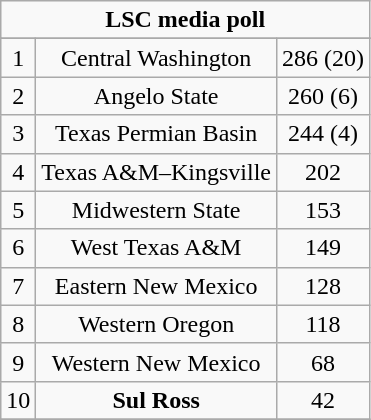<table class="wikitable" style="display: inline-table;">
<tr>
<td align="center" Colspan="3"><strong>LSC media poll</strong></td>
</tr>
<tr align="center">
</tr>
<tr align="center">
<td>1</td>
<td>Central Washington</td>
<td>286 (20)</td>
</tr>
<tr align="center">
<td>2</td>
<td>Angelo State</td>
<td>260 (6)</td>
</tr>
<tr align="center">
<td>3</td>
<td>Texas Permian Basin</td>
<td>244 (4)</td>
</tr>
<tr align="center">
<td>4</td>
<td>Texas A&M–Kingsville</td>
<td>202</td>
</tr>
<tr align="center">
<td>5</td>
<td>Midwestern State</td>
<td>153</td>
</tr>
<tr align="center">
<td>6</td>
<td>West Texas A&M</td>
<td>149</td>
</tr>
<tr align="center">
<td>7</td>
<td>Eastern New Mexico</td>
<td>128</td>
</tr>
<tr align="center">
<td>8</td>
<td>Western Oregon</td>
<td>118</td>
</tr>
<tr align="center">
<td>9</td>
<td>Western New Mexico</td>
<td>68</td>
</tr>
<tr align="center">
<td>10</td>
<td><strong>Sul Ross</strong></td>
<td>42</td>
</tr>
<tr>
</tr>
</table>
